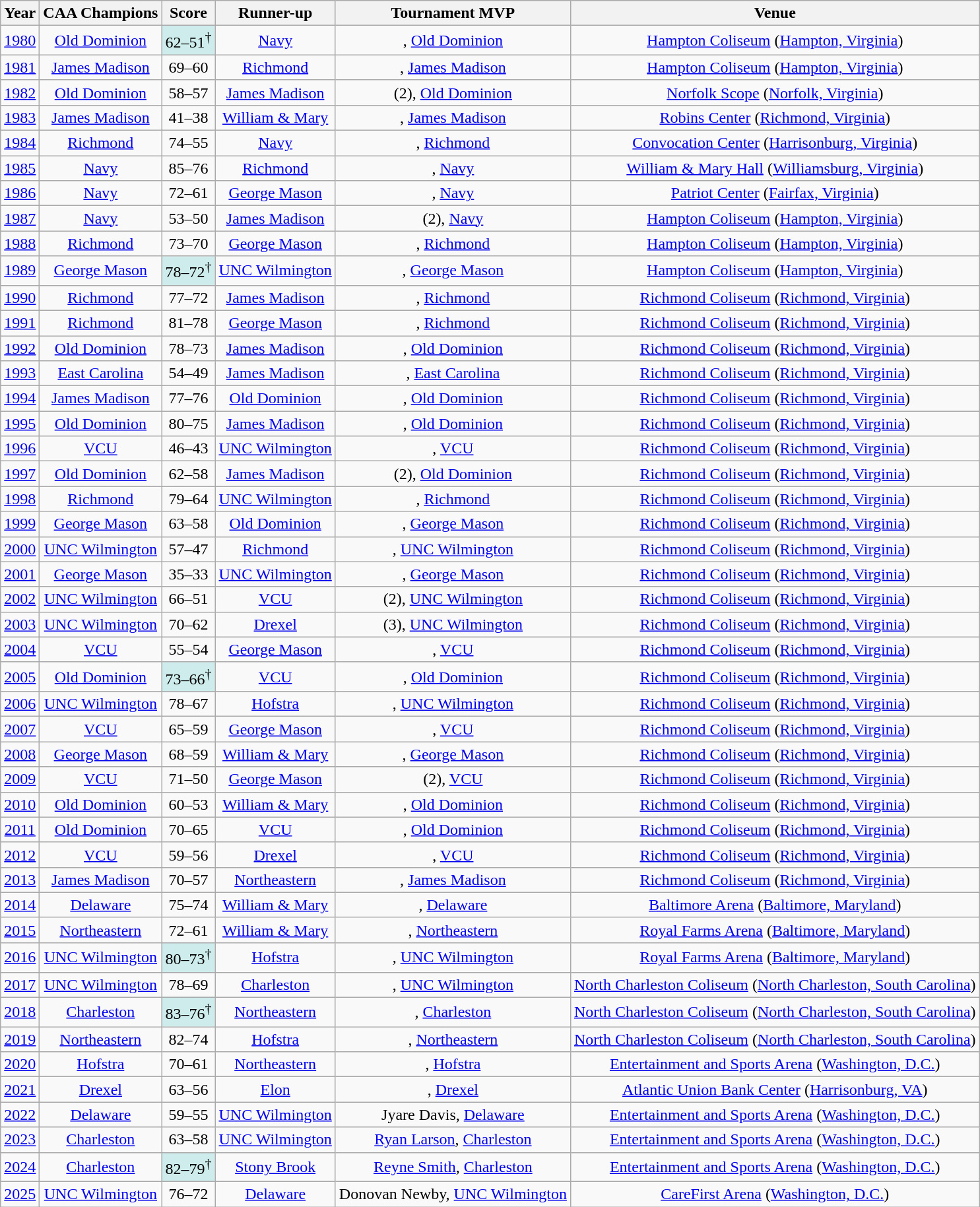<table class="wikitable sortable">
<tr>
<th>Year</th>
<th>CAA Champions</th>
<th>Score</th>
<th>Runner-up</th>
<th>Tournament MVP</th>
<th>Venue</th>
</tr>
<tr align=center>
<td><a href='#'>1980</a></td>
<td><a href='#'>Old Dominion</a></td>
<td style="background:#cfecec; text-align:center;">62–51<sup>†</sup></td>
<td><a href='#'>Navy</a></td>
<td>, <a href='#'>Old Dominion</a></td>
<td><a href='#'>Hampton Coliseum</a> (<a href='#'>Hampton, Virginia</a>)</td>
</tr>
<tr align=center>
<td><a href='#'>1981</a></td>
<td><a href='#'>James Madison</a></td>
<td>69–60</td>
<td><a href='#'>Richmond</a></td>
<td>, <a href='#'>James Madison</a></td>
<td><a href='#'>Hampton Coliseum</a> (<a href='#'>Hampton, Virginia</a>)</td>
</tr>
<tr align=center>
<td><a href='#'>1982</a></td>
<td><a href='#'>Old Dominion</a></td>
<td>58–57</td>
<td><a href='#'>James Madison</a></td>
<td> (2), <a href='#'>Old Dominion</a></td>
<td><a href='#'>Norfolk Scope</a> (<a href='#'>Norfolk, Virginia</a>)</td>
</tr>
<tr align=center>
<td><a href='#'>1983</a></td>
<td><a href='#'>James Madison</a></td>
<td>41–38</td>
<td><a href='#'>William & Mary</a></td>
<td>, <a href='#'>James Madison</a></td>
<td><a href='#'>Robins Center</a> (<a href='#'>Richmond, Virginia</a>)</td>
</tr>
<tr align=center>
<td><a href='#'>1984</a></td>
<td><a href='#'>Richmond</a></td>
<td>74–55</td>
<td><a href='#'>Navy</a></td>
<td>, <a href='#'>Richmond</a></td>
<td><a href='#'>Convocation Center</a> (<a href='#'>Harrisonburg, Virginia</a>)</td>
</tr>
<tr align=center>
<td><a href='#'>1985</a></td>
<td><a href='#'>Navy</a></td>
<td>85–76</td>
<td><a href='#'>Richmond</a></td>
<td>, <a href='#'>Navy</a></td>
<td><a href='#'>William & Mary Hall</a> (<a href='#'>Williamsburg, Virginia</a>)</td>
</tr>
<tr align=center>
<td><a href='#'>1986</a></td>
<td><a href='#'>Navy</a></td>
<td>72–61</td>
<td><a href='#'>George Mason</a></td>
<td>, <a href='#'>Navy</a></td>
<td><a href='#'>Patriot Center</a> (<a href='#'>Fairfax, Virginia</a>)</td>
</tr>
<tr align=center>
<td><a href='#'>1987</a></td>
<td><a href='#'>Navy</a></td>
<td>53–50</td>
<td><a href='#'>James Madison</a></td>
<td> (2), <a href='#'>Navy</a></td>
<td><a href='#'>Hampton Coliseum</a> (<a href='#'>Hampton, Virginia</a>)</td>
</tr>
<tr align=center>
<td><a href='#'>1988</a></td>
<td><a href='#'>Richmond</a></td>
<td>73–70</td>
<td><a href='#'>George Mason</a></td>
<td>, <a href='#'>Richmond</a></td>
<td><a href='#'>Hampton Coliseum</a> (<a href='#'>Hampton, Virginia</a>)</td>
</tr>
<tr align=center>
<td><a href='#'>1989</a></td>
<td><a href='#'>George Mason</a></td>
<td style="background:#cfecec; text-align:center;">78–72<sup>†</sup></td>
<td><a href='#'>UNC Wilmington</a></td>
<td>, <a href='#'>George Mason</a></td>
<td><a href='#'>Hampton Coliseum</a> (<a href='#'>Hampton, Virginia</a>)</td>
</tr>
<tr align=center>
<td><a href='#'>1990</a></td>
<td><a href='#'>Richmond</a></td>
<td>77–72</td>
<td><a href='#'>James Madison</a></td>
<td>, <a href='#'>Richmond</a></td>
<td><a href='#'>Richmond Coliseum</a> (<a href='#'>Richmond, Virginia</a>)</td>
</tr>
<tr align=center>
<td><a href='#'>1991</a></td>
<td><a href='#'>Richmond</a></td>
<td>81–78</td>
<td><a href='#'>George Mason</a></td>
<td>, <a href='#'>Richmond</a></td>
<td><a href='#'>Richmond Coliseum</a> (<a href='#'>Richmond, Virginia</a>)</td>
</tr>
<tr align=center>
<td><a href='#'>1992</a></td>
<td><a href='#'>Old Dominion</a></td>
<td>78–73</td>
<td><a href='#'>James Madison</a></td>
<td>, <a href='#'>Old Dominion</a></td>
<td><a href='#'>Richmond Coliseum</a> (<a href='#'>Richmond, Virginia</a>)</td>
</tr>
<tr align=center>
<td><a href='#'>1993</a></td>
<td><a href='#'>East Carolina</a></td>
<td>54–49</td>
<td><a href='#'>James Madison</a></td>
<td>, <a href='#'>East Carolina</a></td>
<td><a href='#'>Richmond Coliseum</a> (<a href='#'>Richmond, Virginia</a>)</td>
</tr>
<tr align=center>
<td><a href='#'>1994</a></td>
<td><a href='#'>James Madison</a></td>
<td>77–76</td>
<td><a href='#'>Old Dominion</a></td>
<td>, <a href='#'>Old Dominion</a></td>
<td><a href='#'>Richmond Coliseum</a> (<a href='#'>Richmond, Virginia</a>)</td>
</tr>
<tr align=center>
<td><a href='#'>1995</a></td>
<td><a href='#'>Old Dominion</a></td>
<td>80–75</td>
<td><a href='#'>James Madison</a></td>
<td>, <a href='#'>Old Dominion</a></td>
<td><a href='#'>Richmond Coliseum</a> (<a href='#'>Richmond, Virginia</a>)</td>
</tr>
<tr align=center>
<td><a href='#'>1996</a></td>
<td><a href='#'>VCU</a></td>
<td>46–43</td>
<td><a href='#'>UNC Wilmington</a></td>
<td>, <a href='#'>VCU</a></td>
<td><a href='#'>Richmond Coliseum</a> (<a href='#'>Richmond, Virginia</a>)</td>
</tr>
<tr align=center>
<td><a href='#'>1997</a></td>
<td><a href='#'>Old Dominion</a></td>
<td>62–58</td>
<td><a href='#'>James Madison</a></td>
<td> (2), <a href='#'>Old Dominion</a></td>
<td><a href='#'>Richmond Coliseum</a> (<a href='#'>Richmond, Virginia</a>)</td>
</tr>
<tr align=center>
<td><a href='#'>1998</a></td>
<td><a href='#'>Richmond</a></td>
<td>79–64</td>
<td><a href='#'>UNC Wilmington</a></td>
<td>, <a href='#'>Richmond</a></td>
<td><a href='#'>Richmond Coliseum</a> (<a href='#'>Richmond, Virginia</a>)</td>
</tr>
<tr align=center>
<td><a href='#'>1999</a></td>
<td><a href='#'>George Mason</a></td>
<td>63–58</td>
<td><a href='#'>Old Dominion</a></td>
<td>, <a href='#'>George Mason</a></td>
<td><a href='#'>Richmond Coliseum</a> (<a href='#'>Richmond, Virginia</a>)</td>
</tr>
<tr align=center>
<td><a href='#'>2000</a></td>
<td><a href='#'>UNC Wilmington</a></td>
<td>57–47</td>
<td><a href='#'>Richmond</a></td>
<td>, <a href='#'>UNC Wilmington</a></td>
<td><a href='#'>Richmond Coliseum</a> (<a href='#'>Richmond, Virginia</a>)</td>
</tr>
<tr align=center>
<td><a href='#'>2001</a></td>
<td><a href='#'>George Mason</a></td>
<td>35–33</td>
<td><a href='#'>UNC Wilmington</a></td>
<td>, <a href='#'>George Mason</a></td>
<td><a href='#'>Richmond Coliseum</a> (<a href='#'>Richmond, Virginia</a>)</td>
</tr>
<tr align=center>
<td><a href='#'>2002</a></td>
<td><a href='#'>UNC Wilmington</a></td>
<td>66–51</td>
<td><a href='#'>VCU</a></td>
<td> (2), <a href='#'>UNC Wilmington</a></td>
<td><a href='#'>Richmond Coliseum</a> (<a href='#'>Richmond, Virginia</a>)</td>
</tr>
<tr align=center>
<td><a href='#'>2003</a></td>
<td><a href='#'>UNC Wilmington</a></td>
<td>70–62</td>
<td><a href='#'>Drexel</a></td>
<td> (3), <a href='#'>UNC Wilmington</a></td>
<td><a href='#'>Richmond Coliseum</a> (<a href='#'>Richmond, Virginia</a>)</td>
</tr>
<tr align=center>
<td><a href='#'>2004</a></td>
<td><a href='#'>VCU</a></td>
<td>55–54</td>
<td><a href='#'>George Mason</a></td>
<td>, <a href='#'>VCU</a></td>
<td><a href='#'>Richmond Coliseum</a> (<a href='#'>Richmond, Virginia</a>)</td>
</tr>
<tr align=center>
<td><a href='#'>2005</a></td>
<td><a href='#'>Old Dominion</a></td>
<td style="background:#cfecec; text-align:center;">73–66<sup>†</sup></td>
<td><a href='#'>VCU</a></td>
<td>, <a href='#'>Old Dominion</a></td>
<td><a href='#'>Richmond Coliseum</a> (<a href='#'>Richmond, Virginia</a>)</td>
</tr>
<tr align=center>
<td><a href='#'>2006</a></td>
<td><a href='#'>UNC Wilmington</a></td>
<td>78–67</td>
<td><a href='#'>Hofstra</a></td>
<td>, <a href='#'>UNC Wilmington</a></td>
<td><a href='#'>Richmond Coliseum</a> (<a href='#'>Richmond, Virginia</a>)</td>
</tr>
<tr align=center>
<td><a href='#'>2007</a></td>
<td><a href='#'>VCU</a></td>
<td>65–59</td>
<td><a href='#'>George Mason</a></td>
<td>, <a href='#'>VCU</a></td>
<td><a href='#'>Richmond Coliseum</a> (<a href='#'>Richmond, Virginia</a>)</td>
</tr>
<tr align=center>
<td><a href='#'>2008</a></td>
<td><a href='#'>George Mason</a></td>
<td>68–59</td>
<td><a href='#'>William & Mary</a></td>
<td>, <a href='#'>George Mason</a></td>
<td><a href='#'>Richmond Coliseum</a> (<a href='#'>Richmond, Virginia</a>)</td>
</tr>
<tr align=center>
<td><a href='#'>2009</a></td>
<td><a href='#'>VCU</a></td>
<td>71–50</td>
<td><a href='#'>George Mason</a></td>
<td> (2), <a href='#'>VCU</a></td>
<td><a href='#'>Richmond Coliseum</a> (<a href='#'>Richmond, Virginia</a>)</td>
</tr>
<tr align=center>
<td><a href='#'>2010</a></td>
<td><a href='#'>Old Dominion</a></td>
<td>60–53</td>
<td><a href='#'>William & Mary</a></td>
<td>, <a href='#'>Old Dominion</a></td>
<td><a href='#'>Richmond Coliseum</a> (<a href='#'>Richmond, Virginia</a>)</td>
</tr>
<tr align=center>
<td><a href='#'>2011</a></td>
<td><a href='#'>Old Dominion</a></td>
<td>70–65</td>
<td><a href='#'>VCU</a></td>
<td>, <a href='#'>Old Dominion</a></td>
<td><a href='#'>Richmond Coliseum</a> (<a href='#'>Richmond, Virginia</a>)</td>
</tr>
<tr align=center>
<td><a href='#'>2012</a></td>
<td><a href='#'>VCU</a></td>
<td>59–56</td>
<td><a href='#'>Drexel</a></td>
<td>, <a href='#'>VCU</a></td>
<td><a href='#'>Richmond Coliseum</a> (<a href='#'>Richmond, Virginia</a>)</td>
</tr>
<tr align=center>
<td><a href='#'>2013</a></td>
<td><a href='#'>James Madison</a></td>
<td>70–57</td>
<td><a href='#'>Northeastern</a></td>
<td>, <a href='#'>James Madison</a></td>
<td><a href='#'>Richmond Coliseum</a> (<a href='#'>Richmond, Virginia</a>)</td>
</tr>
<tr align=center>
<td><a href='#'>2014</a></td>
<td><a href='#'>Delaware</a></td>
<td>75–74</td>
<td><a href='#'>William & Mary</a></td>
<td>, <a href='#'>Delaware</a></td>
<td><a href='#'>Baltimore Arena</a> (<a href='#'>Baltimore, Maryland</a>)</td>
</tr>
<tr align=center>
<td><a href='#'>2015</a></td>
<td><a href='#'>Northeastern</a></td>
<td>72–61</td>
<td><a href='#'>William & Mary</a></td>
<td>, <a href='#'>Northeastern</a></td>
<td><a href='#'>Royal Farms Arena</a> (<a href='#'>Baltimore, Maryland</a>)</td>
</tr>
<tr align=center>
<td><a href='#'>2016</a></td>
<td><a href='#'>UNC Wilmington</a></td>
<td style="background:#cfecec; text-align:center;">80–73<sup>†</sup></td>
<td><a href='#'>Hofstra</a></td>
<td>, <a href='#'>UNC Wilmington</a></td>
<td><a href='#'>Royal Farms Arena</a> (<a href='#'>Baltimore, Maryland</a>)</td>
</tr>
<tr align=center>
<td><a href='#'>2017</a></td>
<td><a href='#'>UNC Wilmington</a></td>
<td>78–69</td>
<td><a href='#'>Charleston</a></td>
<td>, <a href='#'>UNC Wilmington</a></td>
<td><a href='#'>North Charleston Coliseum</a> (<a href='#'>North Charleston, South Carolina</a>)</td>
</tr>
<tr align=center>
<td><a href='#'>2018</a></td>
<td><a href='#'>Charleston</a></td>
<td style="background:#cfecec; text-align:center;">83–76<sup>†</sup></td>
<td><a href='#'>Northeastern</a></td>
<td>, <a href='#'>Charleston</a></td>
<td><a href='#'>North Charleston Coliseum</a> (<a href='#'>North Charleston, South Carolina</a>)</td>
</tr>
<tr align=center>
<td><a href='#'>2019</a></td>
<td><a href='#'>Northeastern</a></td>
<td>82–74</td>
<td><a href='#'>Hofstra</a></td>
<td>, <a href='#'>Northeastern</a></td>
<td><a href='#'>North Charleston Coliseum</a> (<a href='#'>North Charleston, South Carolina</a>)</td>
</tr>
<tr align=center>
<td><a href='#'>2020</a></td>
<td><a href='#'>Hofstra</a></td>
<td>70–61</td>
<td><a href='#'>Northeastern</a></td>
<td>, <a href='#'>Hofstra</a></td>
<td><a href='#'>Entertainment and Sports Arena</a> (<a href='#'>Washington, D.C.</a>)</td>
</tr>
<tr align=center>
<td><a href='#'>2021</a></td>
<td><a href='#'>Drexel</a></td>
<td>63–56</td>
<td><a href='#'>Elon</a></td>
<td>, <a href='#'>Drexel</a></td>
<td><a href='#'>Atlantic Union Bank Center</a> (<a href='#'>Harrisonburg, VA</a>)</td>
</tr>
<tr align=center>
<td><a href='#'>2022</a></td>
<td><a href='#'>Delaware</a></td>
<td>59–55</td>
<td><a href='#'>UNC Wilmington</a></td>
<td>Jyare Davis, <a href='#'>Delaware</a></td>
<td><a href='#'>Entertainment and Sports Arena</a> (<a href='#'>Washington, D.C.</a>)</td>
</tr>
<tr align=center>
<td><a href='#'>2023</a></td>
<td><a href='#'>Charleston</a></td>
<td>63–58</td>
<td><a href='#'>UNC Wilmington</a></td>
<td><a href='#'>Ryan Larson</a>, <a href='#'>Charleston</a></td>
<td><a href='#'>Entertainment and Sports Arena</a> (<a href='#'>Washington, D.C.</a>)</td>
</tr>
<tr align=center>
<td><a href='#'>2024</a></td>
<td><a href='#'>Charleston</a></td>
<td style="background:#cfecec; text-align:center;">82–79<sup>†</sup></td>
<td><a href='#'>Stony Brook</a></td>
<td><a href='#'>Reyne Smith</a>, <a href='#'>Charleston</a></td>
<td><a href='#'>Entertainment and Sports Arena</a> (<a href='#'>Washington, D.C.</a>)</td>
</tr>
<tr align=center>
<td><a href='#'>2025</a></td>
<td><a href='#'>UNC Wilmington</a></td>
<td>76–72</td>
<td><a href='#'>Delaware</a></td>
<td>Donovan Newby, <a href='#'>UNC Wilmington</a></td>
<td><a href='#'>CareFirst Arena</a> (<a href='#'>Washington, D.C.</a>)</td>
</tr>
</table>
